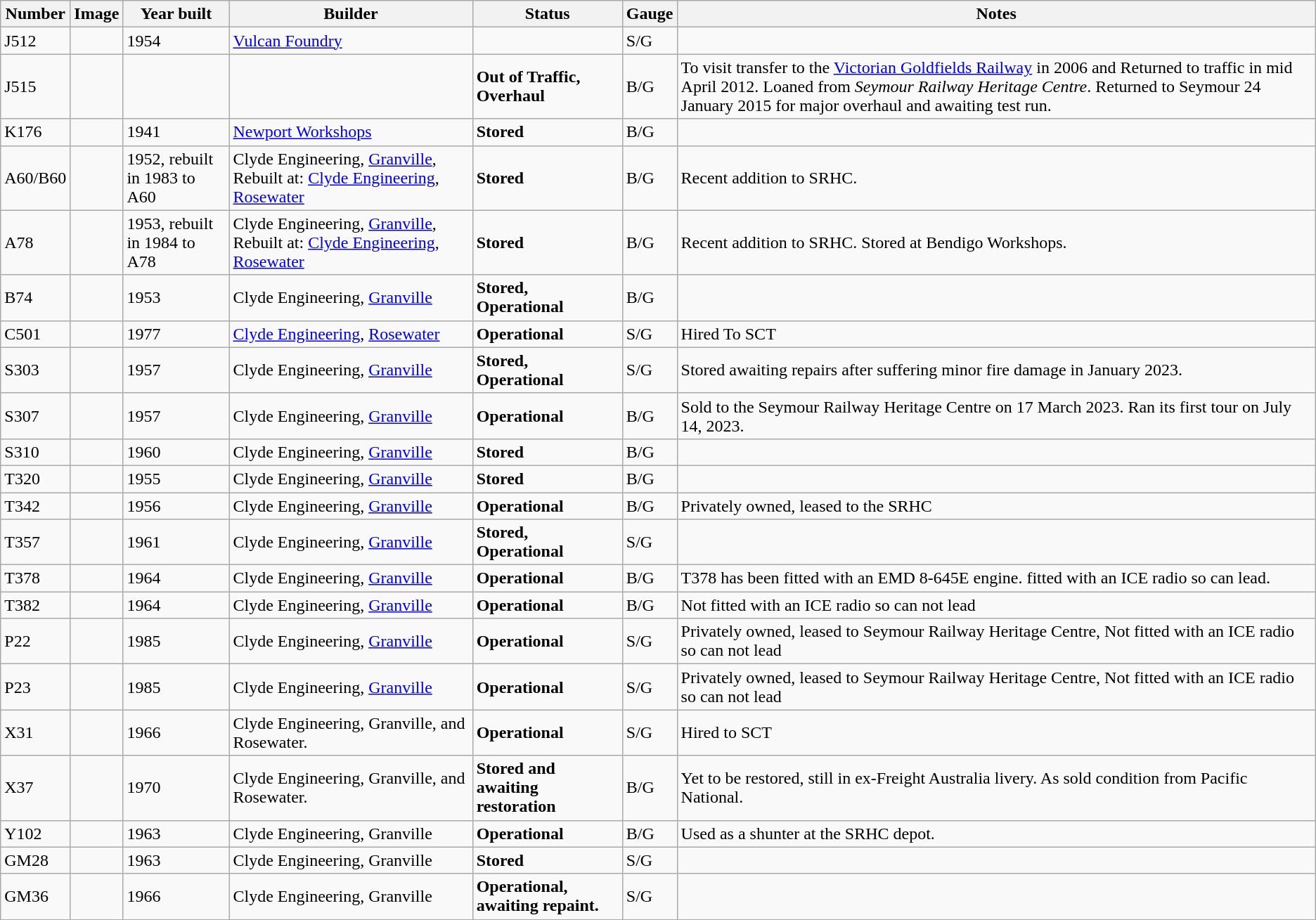<table class="wikitable">
<tr>
<th>Number</th>
<th>Image</th>
<th>Year built</th>
<th>Builder</th>
<th>Status</th>
<th>Gauge</th>
<th>Notes</th>
</tr>
<tr>
<td>J512</td>
<td></td>
<td>1954</td>
<td><a href='#'>Vulcan Foundry</a></td>
<td></td>
<td>S/G</td>
<td></td>
</tr>
<tr>
<td>J515</td>
<td></td>
<td></td>
<td></td>
<td><strong>Out of Traffic, Overhaul</strong> </td>
<td>B/G</td>
<td>To visit transfer to the <a href='#'>Victorian Goldfields Railway</a> in 2006 and Returned to traffic in mid April 2012. Loaned from <em>Seymour Railway Heritage Centre</em>. Returned to Seymour 24 January 2015 for major overhaul and awaiting test run.</td>
</tr>
<tr>
<td>K176</td>
<td></td>
<td>1941</td>
<td><a href='#'>Newport Workshops</a></td>
<td><strong>Stored</strong></td>
<td>B/G</td>
<td></td>
</tr>
<tr>
<td>A60/B60</td>
<td></td>
<td>1952, rebuilt in 1983 to A60</td>
<td>Clyde Engineering, <a href='#'>Granville</a>, Rebuilt at: <a href='#'>Clyde Engineering</a>, <a href='#'>Rosewater</a></td>
<td><strong>Stored</strong></td>
<td>B/G</td>
<td>Recent addition to SRHC.</td>
</tr>
<tr>
<td>A78</td>
<td></td>
<td>1953, rebuilt in 1984 to A78</td>
<td>Clyde Engineering, <a href='#'>Granville</a>, Rebuilt at: <a href='#'>Clyde Engineering</a>, <a href='#'>Rosewater</a></td>
<td><strong>Stored</strong></td>
<td>B/G</td>
<td>Recent addition to SRHC. Stored at Bendigo Workshops.</td>
</tr>
<tr>
<td>B74</td>
<td></td>
<td>1953</td>
<td>Clyde Engineering, <a href='#'>Granville</a></td>
<td><strong>Stored, Operational</strong></td>
<td>B/G</td>
<td></td>
</tr>
<tr>
<td>C501</td>
<td></td>
<td>1977</td>
<td><a href='#'>Clyde Engineering</a>, <a href='#'>Rosewater</a></td>
<td><strong>Operational</strong></td>
<td>S/G</td>
<td>Hired To SCT</td>
</tr>
<tr>
<td>S303</td>
<td></td>
<td>1957</td>
<td>Clyde Engineering, <a href='#'>Granville</a></td>
<td><strong>Stored, Operational</strong></td>
<td>S/G</td>
<td>Stored awaiting repairs after suffering minor fire damage in January 2023.</td>
</tr>
<tr>
<td>S307</td>
<td></td>
<td>1957</td>
<td>Clyde Engineering, <a href='#'>Granville</a></td>
<td><strong>Operational</strong></td>
<td>B/G</td>
<td>Sold to the Seymour Railway Heritage Centre on 17 March 2023. Ran its first tour on July 14, 2023.</td>
</tr>
<tr>
<td>S310</td>
<td></td>
<td>1960</td>
<td>Clyde Engineering, <a href='#'>Granville</a></td>
<td><strong>Stored</strong></td>
<td>B/G</td>
<td></td>
</tr>
<tr>
<td>T320</td>
<td></td>
<td>1955</td>
<td>Clyde Engineering, <a href='#'>Granville</a></td>
<td><strong>Stored</strong></td>
<td>B/G</td>
<td></td>
</tr>
<tr>
<td>T342</td>
<td></td>
<td>1956</td>
<td>Clyde Engineering, <a href='#'>Granville</a></td>
<td><strong>Operational</strong></td>
<td>B/G</td>
<td>Privately owned, leased to the SRHC</td>
</tr>
<tr>
<td>T357</td>
<td></td>
<td>1961</td>
<td>Clyde Engineering, <a href='#'>Granville</a></td>
<td><strong>Stored, Operational</strong></td>
<td>S/G</td>
<td></td>
</tr>
<tr>
<td>T378</td>
<td></td>
<td>1964</td>
<td>Clyde Engineering, <a href='#'>Granville</a></td>
<td><strong>Operational</strong></td>
<td>B/G</td>
<td>T378 has been fitted with an EMD 8-645E engine. fitted with an ICE radio so can lead.</td>
</tr>
<tr>
<td>T382</td>
<td></td>
<td>1964</td>
<td>Clyde Engineering, <a href='#'>Granville</a></td>
<td><strong>Operational</strong></td>
<td>B/G</td>
<td>Not fitted with an ICE radio so can not lead</td>
</tr>
<tr>
<td>P22</td>
<td></td>
<td>1985</td>
<td>Clyde Engineering, <a href='#'>Granville</a></td>
<td><strong>Operational</strong></td>
<td>S/G</td>
<td>Privately owned, leased to Seymour Railway Heritage Centre, Not fitted with an ICE radio so can not lead</td>
</tr>
<tr>
<td>P23</td>
<td></td>
<td>1985</td>
<td>Clyde Engineering, <a href='#'>Granville</a></td>
<td><strong>Operational</strong></td>
<td>S/G</td>
<td>Privately owned, leased to Seymour Railway Heritage Centre, Not fitted with an ICE radio so can not lead</td>
</tr>
<tr>
<td>X31</td>
<td></td>
<td>1966</td>
<td>Clyde Engineering, Granville, and Rosewater.</td>
<td><strong>Operational</strong></td>
<td>S/G</td>
<td>Hired to SCT</td>
</tr>
<tr>
<td>X37</td>
<td></td>
<td>1970</td>
<td>Clyde Engineering, Granville, and Rosewater.</td>
<td><strong>Stored and awaiting restoration</strong></td>
<td>B/G</td>
<td>Yet to be restored, still in ex-Freight Australia livery. As sold condition from Pacific National.</td>
</tr>
<tr>
<td>Y102</td>
<td></td>
<td>1963</td>
<td>Clyde Engineering, Granville</td>
<td><strong>Operational</strong></td>
<td>B/G</td>
<td>Used as a shunter at the SRHC depot.</td>
</tr>
<tr>
<td>GM28</td>
<td></td>
<td>1963</td>
<td>Clyde Engineering, Granville</td>
<td><strong>Stored</strong></td>
<td>S/G</td>
<td></td>
</tr>
<tr>
<td>GM36</td>
<td></td>
<td>1966</td>
<td>Clyde Engineering, Granville</td>
<td><strong>Operational, awaiting repaint.</strong></td>
<td>S/G</td>
<td></td>
</tr>
<tr>
</tr>
</table>
